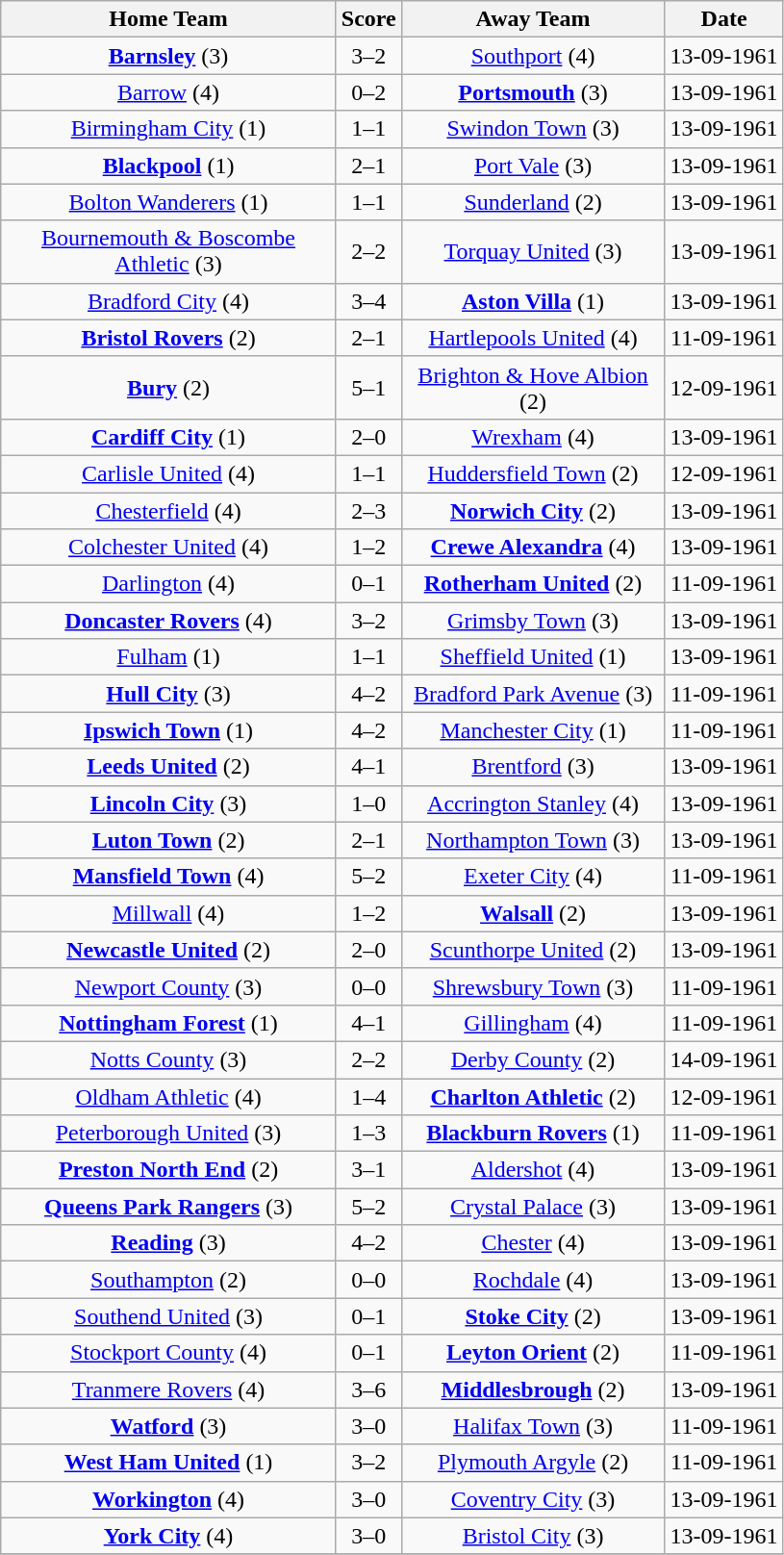<table class="wikitable" style="text-align:center;">
<tr>
<th width=225>Home Team</th>
<th width=20>Score</th>
<th width=175>Away Team</th>
<th width= 75>Date</th>
</tr>
<tr>
<td><strong><a href='#'>Barnsley</a></strong> (3)</td>
<td>3–2</td>
<td><a href='#'>Southport</a> (4)</td>
<td>13-09-1961</td>
</tr>
<tr>
<td><a href='#'>Barrow</a> (4)</td>
<td>0–2</td>
<td><strong><a href='#'>Portsmouth</a></strong> (3)</td>
<td>13-09-1961</td>
</tr>
<tr>
<td><a href='#'>Birmingham City</a> (1)</td>
<td>1–1</td>
<td><a href='#'>Swindon Town</a> (3)</td>
<td>13-09-1961</td>
</tr>
<tr>
<td><strong><a href='#'>Blackpool</a></strong> (1)</td>
<td>2–1</td>
<td><a href='#'>Port Vale</a> (3)</td>
<td>13-09-1961</td>
</tr>
<tr>
<td><a href='#'>Bolton Wanderers</a> (1)</td>
<td>1–1</td>
<td><a href='#'>Sunderland</a> (2)</td>
<td>13-09-1961</td>
</tr>
<tr>
<td><a href='#'>Bournemouth & Boscombe Athletic</a> (3)</td>
<td>2–2</td>
<td><a href='#'>Torquay United</a> (3)</td>
<td>13-09-1961</td>
</tr>
<tr>
<td><a href='#'>Bradford City</a> (4)</td>
<td>3–4</td>
<td><a href='#'><strong>Aston Villa</strong></a> (1)</td>
<td>13-09-1961</td>
</tr>
<tr>
<td><a href='#'><strong>Bristol Rovers</strong></a> (2)</td>
<td>2–1</td>
<td><a href='#'>Hartlepools United</a> (4)</td>
<td>11-09-1961</td>
</tr>
<tr>
<td><a href='#'><strong>Bury</strong></a> (2)</td>
<td>5–1</td>
<td><a href='#'>Brighton & Hove Albion</a> (2)</td>
<td>12-09-1961</td>
</tr>
<tr>
<td><a href='#'><strong>Cardiff City</strong></a> (1)</td>
<td>2–0</td>
<td><a href='#'>Wrexham</a> (4)</td>
<td>13-09-1961</td>
</tr>
<tr>
<td><a href='#'>Carlisle United</a> (4)</td>
<td>1–1</td>
<td><a href='#'>Huddersfield Town</a> (2)</td>
<td>12-09-1961</td>
</tr>
<tr>
<td><a href='#'>Chesterfield</a> (4)</td>
<td>2–3</td>
<td><a href='#'><strong>Norwich City</strong></a> (2)</td>
<td>13-09-1961</td>
</tr>
<tr>
<td><a href='#'>Colchester United</a> (4)</td>
<td>1–2</td>
<td><a href='#'><strong>Crewe Alexandra</strong></a> (4)</td>
<td>13-09-1961</td>
</tr>
<tr>
<td><a href='#'>Darlington</a> (4)</td>
<td>0–1</td>
<td><a href='#'><strong>Rotherham United</strong></a> (2)</td>
<td>11-09-1961</td>
</tr>
<tr>
<td><a href='#'><strong>Doncaster Rovers</strong></a> (4)</td>
<td>3–2</td>
<td><a href='#'>Grimsby Town</a> (3)</td>
<td>13-09-1961</td>
</tr>
<tr>
<td><a href='#'>Fulham</a> (1)</td>
<td>1–1</td>
<td><a href='#'>Sheffield United</a> (1)</td>
<td>13-09-1961</td>
</tr>
<tr>
<td><a href='#'><strong>Hull City</strong></a> (3)</td>
<td>4–2</td>
<td><a href='#'>Bradford Park Avenue</a> (3)</td>
<td>11-09-1961</td>
</tr>
<tr>
<td><a href='#'><strong>Ipswich Town</strong></a> (1)</td>
<td>4–2</td>
<td><a href='#'>Manchester City</a> (1)</td>
<td>11-09-1961</td>
</tr>
<tr>
<td><a href='#'><strong>Leeds United</strong></a> (2)</td>
<td>4–1</td>
<td><a href='#'>Brentford</a> (3)</td>
<td>13-09-1961</td>
</tr>
<tr>
<td><a href='#'><strong>Lincoln City</strong></a> (3)</td>
<td>1–0</td>
<td><a href='#'>Accrington Stanley</a> (4)</td>
<td>13-09-1961</td>
</tr>
<tr>
<td><a href='#'><strong>Luton Town</strong></a> (2)</td>
<td>2–1</td>
<td><a href='#'>Northampton Town</a> (3)</td>
<td>13-09-1961</td>
</tr>
<tr>
<td><a href='#'><strong>Mansfield Town</strong></a> (4)</td>
<td>5–2</td>
<td><a href='#'>Exeter City</a> (4)</td>
<td>11-09-1961</td>
</tr>
<tr>
<td><a href='#'>Millwall</a> (4)</td>
<td>1–2</td>
<td><a href='#'><strong>Walsall</strong></a> (2)</td>
<td>13-09-1961</td>
</tr>
<tr>
<td><a href='#'><strong>Newcastle United</strong></a> (2)</td>
<td>2–0</td>
<td><a href='#'>Scunthorpe United</a> (2)</td>
<td>13-09-1961</td>
</tr>
<tr>
<td><a href='#'>Newport County</a> (3)</td>
<td>0–0</td>
<td><a href='#'>Shrewsbury Town</a> (3)</td>
<td>11-09-1961</td>
</tr>
<tr>
<td><a href='#'><strong>Nottingham Forest</strong></a> (1)</td>
<td>4–1</td>
<td><a href='#'>Gillingham</a> (4)</td>
<td>11-09-1961</td>
</tr>
<tr>
<td><a href='#'>Notts County</a> (3)</td>
<td>2–2</td>
<td><a href='#'>Derby County</a> (2)</td>
<td>14-09-1961</td>
</tr>
<tr>
<td><a href='#'>Oldham Athletic</a> (4)</td>
<td>1–4</td>
<td><a href='#'><strong>Charlton Athletic</strong></a> (2)</td>
<td>12-09-1961</td>
</tr>
<tr>
<td><a href='#'>Peterborough United</a> (3)</td>
<td>1–3</td>
<td><a href='#'><strong>Blackburn Rovers</strong></a> (1)</td>
<td>11-09-1961</td>
</tr>
<tr>
<td><a href='#'><strong>Preston North End</strong></a> (2)</td>
<td>3–1</td>
<td><a href='#'>Aldershot</a> (4)</td>
<td>13-09-1961</td>
</tr>
<tr>
<td><a href='#'><strong>Queens Park Rangers</strong></a> (3)</td>
<td>5–2</td>
<td><a href='#'>Crystal Palace</a> (3)</td>
<td>13-09-1961</td>
</tr>
<tr>
<td><a href='#'><strong>Reading</strong></a> (3)</td>
<td>4–2</td>
<td><a href='#'>Chester</a> (4)</td>
<td>13-09-1961</td>
</tr>
<tr>
<td><a href='#'>Southampton</a> (2)</td>
<td>0–0</td>
<td><a href='#'>Rochdale</a> (4)</td>
<td>13-09-1961</td>
</tr>
<tr>
<td><a href='#'>Southend United</a> (3)</td>
<td>0–1</td>
<td><a href='#'><strong>Stoke City</strong></a> (2)</td>
<td>13-09-1961</td>
</tr>
<tr>
<td><a href='#'>Stockport County</a> (4)</td>
<td>0–1</td>
<td><a href='#'><strong>Leyton Orient</strong></a> (2)</td>
<td>11-09-1961</td>
</tr>
<tr>
<td><a href='#'>Tranmere Rovers</a> (4)</td>
<td>3–6</td>
<td><a href='#'><strong>Middlesbrough</strong></a> (2)</td>
<td>13-09-1961</td>
</tr>
<tr>
<td><a href='#'><strong>Watford</strong></a> (3)</td>
<td>3–0</td>
<td><a href='#'>Halifax Town</a> (3)</td>
<td>11-09-1961</td>
</tr>
<tr>
<td><a href='#'><strong>West Ham United</strong></a> (1)</td>
<td>3–2</td>
<td><a href='#'>Plymouth Argyle</a> (2)</td>
<td>11-09-1961</td>
</tr>
<tr>
<td><a href='#'><strong>Workington</strong></a> (4)</td>
<td>3–0</td>
<td><a href='#'>Coventry City</a> (3)</td>
<td>13-09-1961</td>
</tr>
<tr>
<td><a href='#'><strong>York City</strong></a> (4)</td>
<td>3–0</td>
<td><a href='#'>Bristol City</a> (3)</td>
<td>13-09-1961</td>
</tr>
<tr>
</tr>
</table>
